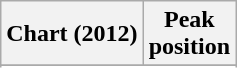<table class="wikitable sortable plainrowheaders">
<tr>
<th scope="col">Chart (2012)</th>
<th scope="col">Peak<br>position</th>
</tr>
<tr>
</tr>
<tr>
</tr>
</table>
